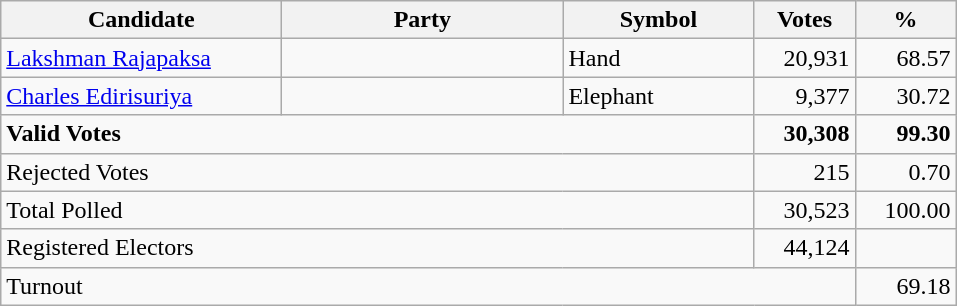<table class="wikitable" border="1" style="text-align:right;">
<tr>
<th align=left width="180">Candidate</th>
<th align=left width="180">Party</th>
<th align=left width="120">Symbol</th>
<th align=left width="60">Votes</th>
<th align=left width="60">%</th>
</tr>
<tr>
<td align=left><a href='#'>Lakshman Rajapaksa</a></td>
<td></td>
<td align=left>Hand</td>
<td align=right>20,931</td>
<td align=right>68.57</td>
</tr>
<tr>
<td align=left><a href='#'>Charles Edirisuriya</a></td>
<td></td>
<td align=left>Elephant</td>
<td align=right>9,377</td>
<td align=right>30.72</td>
</tr>
<tr>
<td align=left colspan=3><strong>Valid Votes</strong></td>
<td align=right><strong>30,308</strong></td>
<td align=right><strong>99.30</strong></td>
</tr>
<tr>
<td align=left colspan=3>Rejected Votes</td>
<td align=right>215</td>
<td align=right>0.70</td>
</tr>
<tr>
<td align=left colspan=3>Total Polled</td>
<td align=right>30,523</td>
<td align=right>100.00</td>
</tr>
<tr>
<td align=left colspan=3>Registered Electors</td>
<td align=right>44,124</td>
<td></td>
</tr>
<tr>
<td align=left colspan=4>Turnout</td>
<td align=right>69.18</td>
</tr>
</table>
